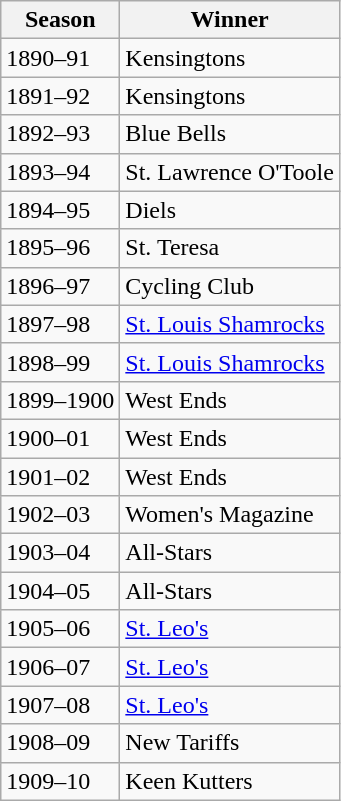<table class="wikitable">
<tr>
<th>Season</th>
<th>Winner</th>
</tr>
<tr>
<td>1890–91</td>
<td>Kensingtons</td>
</tr>
<tr>
<td>1891–92</td>
<td>Kensingtons</td>
</tr>
<tr>
<td>1892–93</td>
<td>Blue Bells</td>
</tr>
<tr>
<td>1893–94</td>
<td>St. Lawrence O'Toole</td>
</tr>
<tr>
<td>1894–95</td>
<td>Diels</td>
</tr>
<tr>
<td>1895–96</td>
<td>St. Teresa</td>
</tr>
<tr>
<td>1896–97</td>
<td>Cycling Club</td>
</tr>
<tr>
<td>1897–98</td>
<td><a href='#'>St. Louis Shamrocks</a></td>
</tr>
<tr>
<td>1898–99</td>
<td><a href='#'>St. Louis Shamrocks</a></td>
</tr>
<tr>
<td>1899–1900</td>
<td>West Ends</td>
</tr>
<tr>
<td>1900–01</td>
<td>West Ends</td>
</tr>
<tr>
<td>1901–02</td>
<td>West Ends</td>
</tr>
<tr>
<td>1902–03</td>
<td>Women's Magazine</td>
</tr>
<tr>
<td>1903–04</td>
<td>All-Stars</td>
</tr>
<tr>
<td>1904–05</td>
<td>All-Stars</td>
</tr>
<tr>
<td>1905–06</td>
<td><a href='#'>St. Leo's</a></td>
</tr>
<tr>
<td>1906–07</td>
<td><a href='#'>St. Leo's</a></td>
</tr>
<tr>
<td>1907–08</td>
<td><a href='#'>St. Leo's</a></td>
</tr>
<tr>
<td>1908–09</td>
<td>New Tariffs</td>
</tr>
<tr>
<td>1909–10</td>
<td>Keen Kutters</td>
</tr>
</table>
